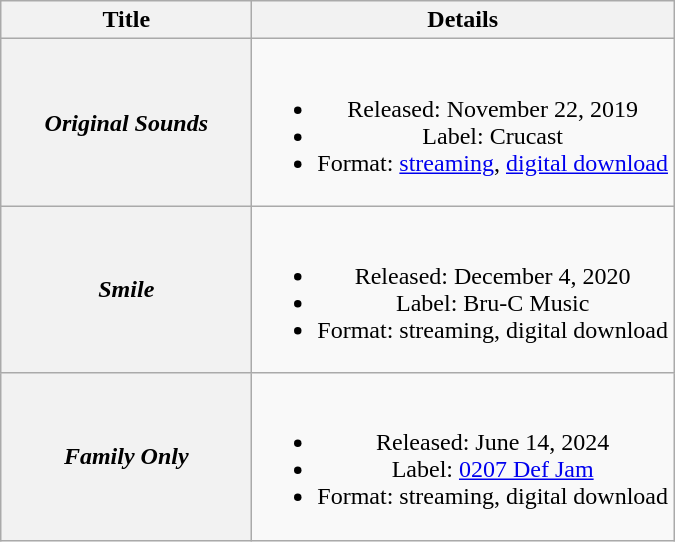<table class="wikitable plainrowheaders" style="text-align:center">
<tr>
<th scope="col" style="width:10em">Title</th>
<th scope="col">Details</th>
</tr>
<tr>
<th scope="row"><em>Original Sounds</em></th>
<td><br><ul><li>Released: November 22, 2019</li><li>Label: Crucast</li><li>Format: <a href='#'>streaming</a>, <a href='#'>digital download</a></li></ul></td>
</tr>
<tr>
<th scope="row"><em>Smile</em></th>
<td><br><ul><li>Released: December 4, 2020</li><li>Label: Bru-C Music</li><li>Format: streaming, digital download</li></ul></td>
</tr>
<tr>
<th scope="row"><em>Family Only</em></th>
<td><br><ul><li>Released: June 14, 2024</li><li>Label: <a href='#'>0207 Def Jam</a></li><li>Format: streaming, digital download</li></ul></td>
</tr>
</table>
